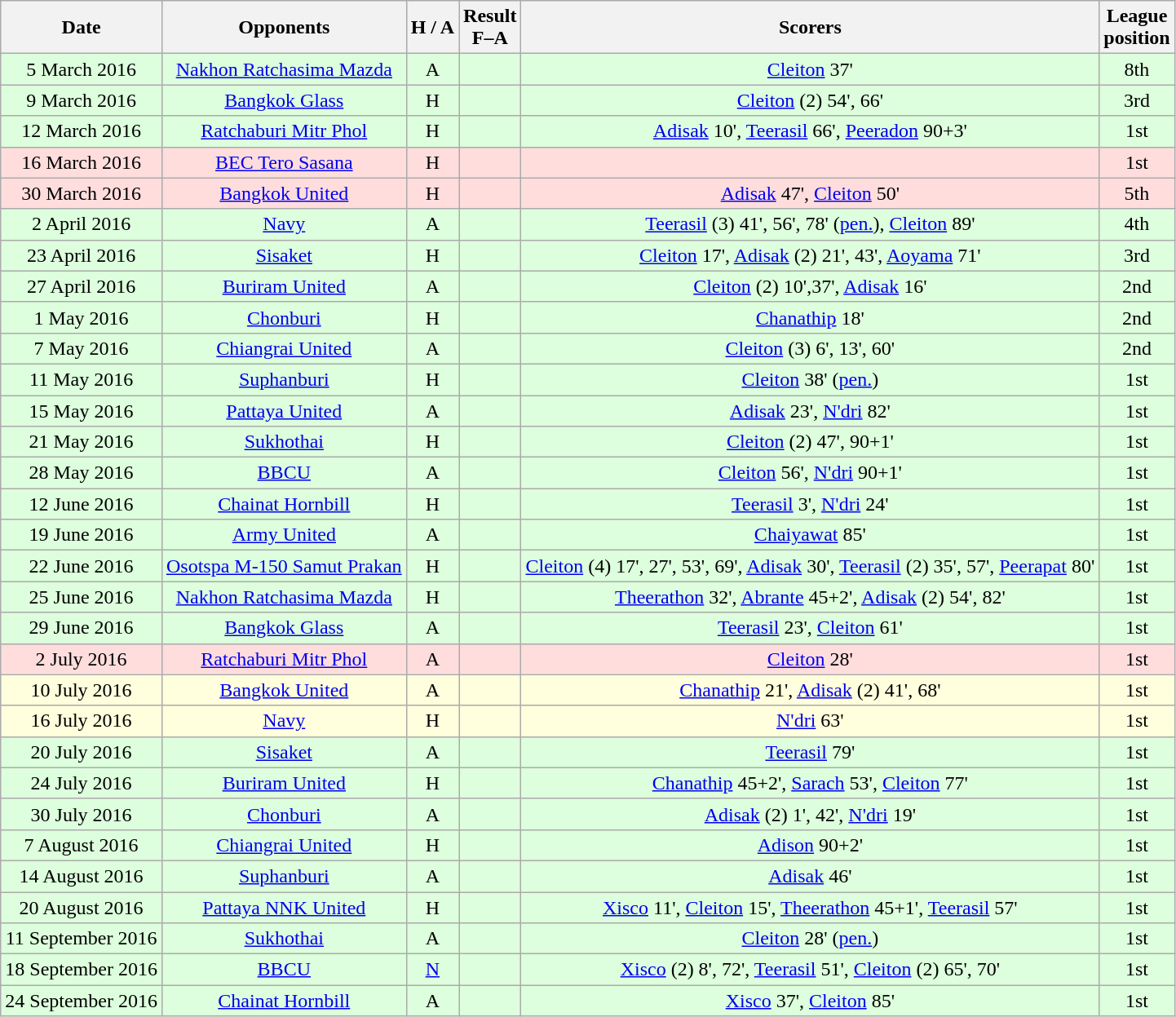<table class="wikitable" style="text-align:center">
<tr>
<th>Date</th>
<th>Opponents</th>
<th>H / A</th>
<th>Result<br>F–A</th>
<th>Scorers</th>
<th>League<br>position</th>
</tr>
<tr bgcolor="#ddffdd">
<td>5 March 2016</td>
<td><a href='#'>Nakhon Ratchasima Mazda</a></td>
<td>A</td>
<td></td>
<td><a href='#'>Cleiton</a> 37'</td>
<td>8th</td>
</tr>
<tr bgcolor="#ddffdd">
<td>9 March 2016</td>
<td><a href='#'>Bangkok Glass</a></td>
<td>H</td>
<td></td>
<td><a href='#'>Cleiton</a> (2) 54', 66'</td>
<td>3rd</td>
</tr>
<tr bgcolor="#ddffdd">
<td>12 March 2016</td>
<td><a href='#'>Ratchaburi Mitr Phol</a></td>
<td>H</td>
<td></td>
<td><a href='#'>Adisak</a> 10', <a href='#'>Teerasil</a> 66', <a href='#'>Peeradon</a> 90+3'</td>
<td>1st</td>
</tr>
<tr bgcolor="#ffdddd">
<td>16 March 2016</td>
<td><a href='#'>BEC Tero Sasana</a></td>
<td>H</td>
<td></td>
<td></td>
<td>1st</td>
</tr>
<tr bgcolor="#ffdddd">
<td>30 March 2016</td>
<td><a href='#'>Bangkok United</a></td>
<td>H</td>
<td></td>
<td><a href='#'>Adisak</a> 47', <a href='#'>Cleiton</a> 50'</td>
<td>5th</td>
</tr>
<tr bgcolor="#ddffdd">
<td>2 April 2016</td>
<td><a href='#'>Navy</a></td>
<td>A</td>
<td></td>
<td><a href='#'>Teerasil</a> (3) 41', 56', 78' (<a href='#'>pen.</a>), <a href='#'>Cleiton</a> 89'</td>
<td>4th</td>
</tr>
<tr bgcolor="#ddffdd">
<td>23 April 2016</td>
<td><a href='#'>Sisaket</a></td>
<td>H</td>
<td></td>
<td><a href='#'>Cleiton</a> 17', <a href='#'>Adisak</a> (2) 21', 43', <a href='#'>Aoyama</a> 71'</td>
<td>3rd</td>
</tr>
<tr bgcolor="#ddffdd">
<td>27 April 2016</td>
<td><a href='#'>Buriram United</a></td>
<td>A</td>
<td></td>
<td><a href='#'>Cleiton</a> (2) 10',37', <a href='#'>Adisak</a> 16'</td>
<td>2nd</td>
</tr>
<tr bgcolor="#ddffdd">
<td>1 May 2016</td>
<td><a href='#'>Chonburi</a></td>
<td>H</td>
<td></td>
<td><a href='#'>Chanathip</a> 18'</td>
<td>2nd</td>
</tr>
<tr bgcolor="#ddffdd">
<td>7 May 2016</td>
<td><a href='#'>Chiangrai United</a></td>
<td>A</td>
<td></td>
<td><a href='#'>Cleiton</a> (3) 6', 13', 60'</td>
<td>2nd</td>
</tr>
<tr bgcolor="#ddffdd">
<td>11 May 2016</td>
<td><a href='#'>Suphanburi</a></td>
<td>H</td>
<td></td>
<td><a href='#'>Cleiton</a> 38' (<a href='#'>pen.</a>)</td>
<td>1st</td>
</tr>
<tr bgcolor="#ddffdd">
<td>15 May 2016</td>
<td><a href='#'>Pattaya United</a></td>
<td>A</td>
<td></td>
<td><a href='#'>Adisak</a> 23', <a href='#'>N'dri</a> 82'</td>
<td>1st</td>
</tr>
<tr bgcolor="#ddffdd">
<td>21 May 2016</td>
<td><a href='#'>Sukhothai</a></td>
<td>H</td>
<td></td>
<td><a href='#'>Cleiton</a> (2) 47', 90+1'</td>
<td>1st</td>
</tr>
<tr bgcolor="#ddffdd">
<td>28 May 2016</td>
<td><a href='#'>BBCU</a></td>
<td>A</td>
<td></td>
<td><a href='#'>Cleiton</a> 56', <a href='#'>N'dri</a> 90+1'</td>
<td>1st</td>
</tr>
<tr bgcolor="#ddffdd">
<td>12 June 2016</td>
<td><a href='#'>Chainat Hornbill</a></td>
<td>H</td>
<td></td>
<td><a href='#'>Teerasil</a> 3', <a href='#'>N'dri</a> 24'</td>
<td>1st</td>
</tr>
<tr bgcolor="#ddffdd">
<td>19 June 2016</td>
<td><a href='#'>Army United</a></td>
<td>A</td>
<td></td>
<td><a href='#'>Chaiyawat</a> 85'</td>
<td>1st</td>
</tr>
<tr bgcolor="#ddffdd">
<td>22 June 2016</td>
<td><a href='#'>Osotspa M-150 Samut Prakan</a></td>
<td>H</td>
<td></td>
<td><a href='#'>Cleiton</a> (4) 17', 27', 53', 69', <a href='#'>Adisak</a> 30', <a href='#'>Teerasil</a> (2) 35', 57', <a href='#'>Peerapat</a> 80'</td>
<td>1st</td>
</tr>
<tr bgcolor="#ddffdd">
<td>25 June 2016</td>
<td><a href='#'>Nakhon Ratchasima Mazda</a></td>
<td>H</td>
<td></td>
<td><a href='#'>Theerathon</a> 32', <a href='#'>Abrante</a> 45+2', <a href='#'>Adisak</a> (2) 54', 82'</td>
<td>1st</td>
</tr>
<tr bgcolor="#ddffdd">
<td>29 June 2016</td>
<td><a href='#'>Bangkok Glass</a></td>
<td>A</td>
<td></td>
<td><a href='#'>Teerasil</a> 23', <a href='#'>Cleiton</a> 61'</td>
<td>1st</td>
</tr>
<tr bgcolor="#ffdddd">
<td>2 July 2016</td>
<td><a href='#'>Ratchaburi Mitr Phol</a></td>
<td>A</td>
<td></td>
<td><a href='#'>Cleiton</a> 28'</td>
<td>1st</td>
</tr>
<tr bgcolor="#ffffdd">
<td>10 July 2016</td>
<td><a href='#'>Bangkok United</a></td>
<td>A</td>
<td></td>
<td><a href='#'>Chanathip</a> 21', <a href='#'>Adisak</a> (2) 41', 68'</td>
<td>1st</td>
</tr>
<tr bgcolor="#ffffdd">
<td>16 July 2016</td>
<td><a href='#'>Navy</a></td>
<td>H</td>
<td></td>
<td><a href='#'>N'dri</a> 63'</td>
<td>1st</td>
</tr>
<tr bgcolor="#ddffdd">
<td>20 July 2016</td>
<td><a href='#'>Sisaket</a></td>
<td>A</td>
<td></td>
<td><a href='#'>Teerasil</a> 79'</td>
<td>1st</td>
</tr>
<tr bgcolor="#ddffdd">
<td>24 July 2016</td>
<td><a href='#'>Buriram United</a></td>
<td>H</td>
<td></td>
<td><a href='#'>Chanathip</a> 45+2', <a href='#'>Sarach</a> 53', <a href='#'>Cleiton</a> 77'</td>
<td>1st</td>
</tr>
<tr bgcolor="#ddffdd">
<td>30 July 2016</td>
<td><a href='#'>Chonburi</a></td>
<td>A</td>
<td></td>
<td><a href='#'>Adisak</a> (2) 1', 42', <a href='#'>N'dri</a> 19'</td>
<td>1st</td>
</tr>
<tr bgcolor="#ddffdd">
<td>7 August 2016</td>
<td><a href='#'>Chiangrai United</a></td>
<td>H</td>
<td></td>
<td><a href='#'>Adison</a> 90+2'</td>
<td>1st</td>
</tr>
<tr bgcolor="#ddffdd">
<td>14 August 2016</td>
<td><a href='#'>Suphanburi</a></td>
<td>A</td>
<td></td>
<td><a href='#'>Adisak</a> 46'</td>
<td>1st</td>
</tr>
<tr bgcolor="#ddffdd">
<td>20 August 2016</td>
<td><a href='#'>Pattaya NNK United</a></td>
<td>H</td>
<td></td>
<td><a href='#'>Xisco</a> 11', <a href='#'>Cleiton</a> 15', <a href='#'>Theerathon</a> 45+1', <a href='#'>Teerasil</a> 57'</td>
<td>1st</td>
</tr>
<tr bgcolor="#ddffdd">
<td>11 September 2016</td>
<td><a href='#'>Sukhothai</a></td>
<td>A</td>
<td></td>
<td><a href='#'>Cleiton</a> 28' (<a href='#'>pen.</a>)</td>
<td>1st</td>
</tr>
<tr bgcolor="#ddffdd">
<td>18 September 2016</td>
<td><a href='#'>BBCU</a></td>
<td><a href='#'>N</a></td>
<td></td>
<td><a href='#'>Xisco</a> (2) 8', 72', <a href='#'>Teerasil</a> 51', <a href='#'>Cleiton</a> (2) 65', 70'</td>
<td>1st</td>
</tr>
<tr bgcolor="#ddffdd">
<td>24 September 2016</td>
<td><a href='#'>Chainat Hornbill</a></td>
<td>A</td>
<td></td>
<td><a href='#'>Xisco</a> 37', <a href='#'>Cleiton</a> 85'</td>
<td>1st</td>
</tr>
</table>
